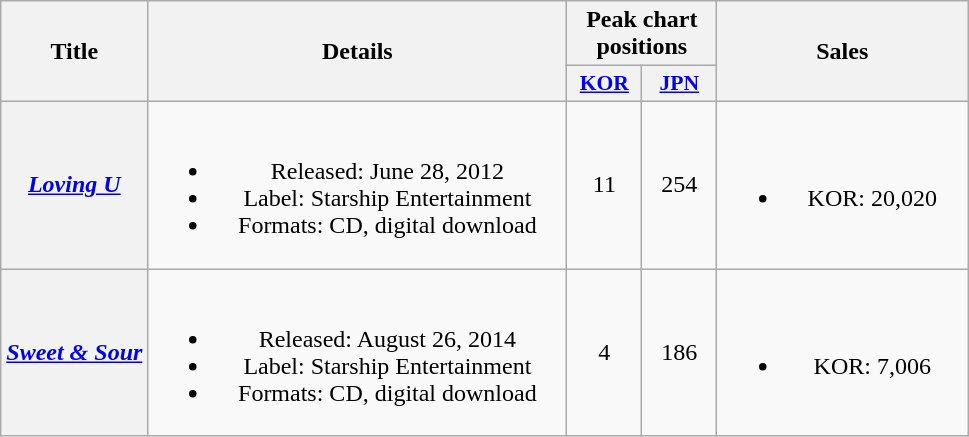<table class="wikitable plainrowheaders" style="text-align:center;">
<tr>
<th scope="col" rowspan="2">Title</th>
<th scope="col" rowspan="2" style="width:17em;">Details</th>
<th scope="col" colspan="2">Peak chart positions</th>
<th scope="col" rowspan="2" style="width:10em;">Sales</th>
</tr>
<tr>
<th scope="col" style="width:3em;font-size:90%;"><a href='#'>KOR</a><br></th>
<th scope="col" style="width:3em;font-size:90%;"><a href='#'>JPN</a><br></th>
</tr>
<tr>
<th scope="row"><em><a href='#'>Loving U</a></em></th>
<td><br><ul><li>Released: June 28, 2012</li><li>Label: Starship Entertainment</li><li>Formats: CD, digital download</li></ul></td>
<td>11</td>
<td>254</td>
<td><br><ul><li>KOR: 20,020</li></ul></td>
</tr>
<tr>
<th scope="row"><em><a href='#'>Sweet & Sour</a></em></th>
<td><br><ul><li>Released: August 26, 2014</li><li>Label: Starship Entertainment</li><li>Formats: CD, digital download</li></ul></td>
<td>4</td>
<td>186</td>
<td><br><ul><li>KOR: 7,006</li></ul></td>
</tr>
</table>
